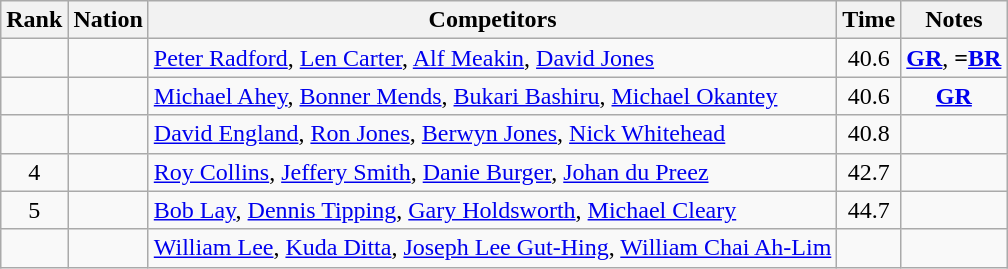<table class="wikitable sortable" style="text-align:center">
<tr>
<th>Rank</th>
<th>Nation</th>
<th>Competitors</th>
<th>Time</th>
<th>Notes</th>
</tr>
<tr>
<td></td>
<td align=left></td>
<td align=left><a href='#'>Peter Radford</a>, <a href='#'>Len Carter</a>, <a href='#'>Alf Meakin</a>, <a href='#'>David Jones</a></td>
<td>40.6</td>
<td><strong><a href='#'>GR</a></strong>, <strong>=<a href='#'>BR</a></strong></td>
</tr>
<tr>
<td></td>
<td align=left></td>
<td align=left><a href='#'>Michael Ahey</a>, <a href='#'>Bonner Mends</a>, <a href='#'>Bukari Bashiru</a>, <a href='#'>Michael Okantey</a></td>
<td>40.6</td>
<td><strong><a href='#'>GR</a></strong></td>
</tr>
<tr>
<td></td>
<td align=left></td>
<td align=left><a href='#'>David England</a>, <a href='#'>Ron Jones</a>, <a href='#'>Berwyn Jones</a>, <a href='#'>Nick Whitehead</a></td>
<td>40.8</td>
<td></td>
</tr>
<tr>
<td>4</td>
<td align=left></td>
<td align=left><a href='#'>Roy Collins</a>, <a href='#'>Jeffery Smith</a>, <a href='#'>Danie Burger</a>, <a href='#'>Johan du Preez</a></td>
<td>42.7</td>
<td></td>
</tr>
<tr>
<td>5</td>
<td align=left></td>
<td align=left><a href='#'>Bob Lay</a>, <a href='#'>Dennis Tipping</a>, <a href='#'>Gary Holdsworth</a>, <a href='#'>Michael Cleary</a></td>
<td>44.7</td>
<td></td>
</tr>
<tr>
<td></td>
<td align=left></td>
<td align=left><a href='#'>William Lee</a>, <a href='#'>Kuda Ditta</a>, <a href='#'>Joseph Lee Gut-Hing</a>, <a href='#'>William Chai Ah-Lim</a></td>
<td></td>
<td></td>
</tr>
</table>
